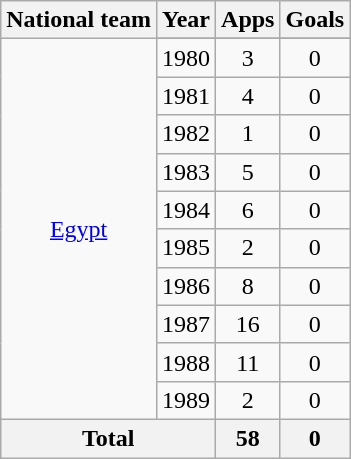<table class="wikitable" style="text-align: center;">
<tr>
<th>National team</th>
<th>Year</th>
<th>Apps</th>
<th>Goals</th>
</tr>
<tr>
<td rowspan=11><a href='#'>Egypt</a></td>
</tr>
<tr>
<td>1980</td>
<td>3</td>
<td>0</td>
</tr>
<tr>
<td>1981</td>
<td>4</td>
<td>0</td>
</tr>
<tr>
<td>1982</td>
<td>1</td>
<td>0</td>
</tr>
<tr>
<td>1983</td>
<td>5</td>
<td>0</td>
</tr>
<tr>
<td>1984</td>
<td>6</td>
<td>0</td>
</tr>
<tr>
<td>1985</td>
<td>2</td>
<td>0</td>
</tr>
<tr>
<td>1986</td>
<td>8</td>
<td>0</td>
</tr>
<tr>
<td>1987</td>
<td>16</td>
<td>0</td>
</tr>
<tr>
<td>1988</td>
<td>11</td>
<td>0</td>
</tr>
<tr>
<td>1989</td>
<td>2</td>
<td>0</td>
</tr>
<tr>
<th colspan=2>Total</th>
<th>58</th>
<th>0</th>
</tr>
</table>
